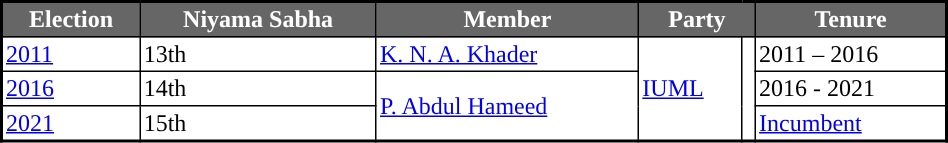<table class="sortable" width="50%" cellpadding="2" cellspacing="0" border="1" style="border-collapse: collapse; border: 2px #000000 solid; font-size: x-big">
<tr>
<th style="background-color:#666666; color:white">Election</th>
<th style="background-color:#666666; color:white">Niyama Sabha</th>
<th style="background-color:#666666; color:white">Member</th>
<th style="background-color:#666666; color:white" colspan="2">Party</th>
<th style="background-color:#666666; color:white">Tenure</th>
</tr>
<tr>
<td><a href='#'>2011</a></td>
<td>13th</td>
<td><a href='#'>K. N. A. Khader</a></td>
<td rowspan="3"><a href='#'>IUML</a></td>
<td rowspan="3" width="4px" style="background-color: "></td>
<td>2011 – 2016</td>
</tr>
<tr>
<td><a href='#'>2016</a></td>
<td>14th</td>
<td rowspan="2"><a href='#'>P. Abdul Hameed</a></td>
<td>2016 - 2021</td>
</tr>
<tr>
<td><a href='#'>2021</a></td>
<td>15th</td>
<td><a href='#'>Incumbent</a></td>
</tr>
</table>
